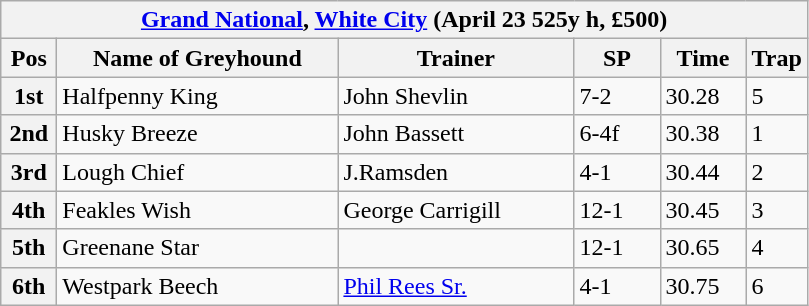<table class="wikitable">
<tr>
<th colspan="6"><a href='#'>Grand National</a>, <a href='#'>White City</a> (April 23 525y h, £500)</th>
</tr>
<tr>
<th width=30>Pos</th>
<th width=180>Name of Greyhound</th>
<th width=150>Trainer</th>
<th width=50>SP</th>
<th width=50>Time</th>
<th width=30>Trap</th>
</tr>
<tr>
<th>1st</th>
<td>Halfpenny King</td>
<td>John Shevlin</td>
<td>7-2</td>
<td>30.28</td>
<td>5</td>
</tr>
<tr>
<th>2nd</th>
<td>Husky Breeze</td>
<td>John Bassett</td>
<td>6-4f</td>
<td>30.38</td>
<td>1</td>
</tr>
<tr>
<th>3rd</th>
<td>Lough Chief</td>
<td>J.Ramsden</td>
<td>4-1</td>
<td>30.44</td>
<td>2</td>
</tr>
<tr>
<th>4th</th>
<td>Feakles Wish</td>
<td>George Carrigill</td>
<td>12-1</td>
<td>30.45</td>
<td>3</td>
</tr>
<tr>
<th>5th</th>
<td>Greenane Star</td>
<td></td>
<td>12-1</td>
<td>30.65</td>
<td>4</td>
</tr>
<tr>
<th>6th</th>
<td>Westpark Beech</td>
<td><a href='#'>Phil Rees Sr.</a></td>
<td>4-1</td>
<td>30.75</td>
<td>6</td>
</tr>
</table>
